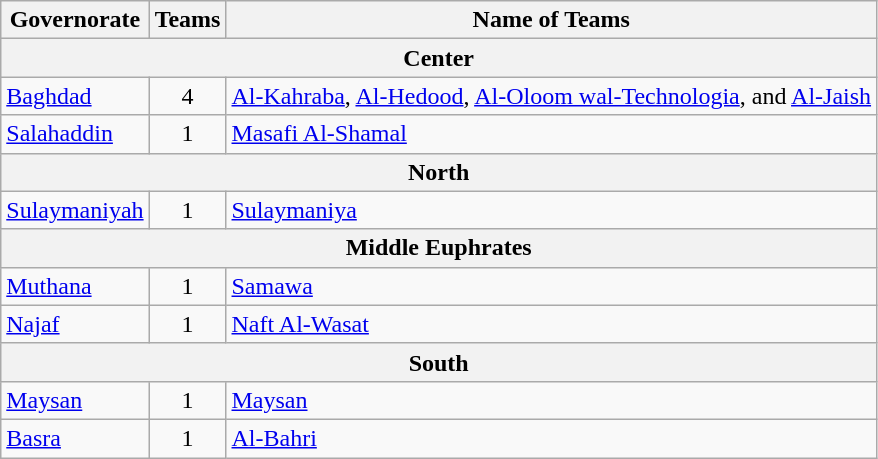<table class="wikitable">
<tr>
<th>Governorate</th>
<th>Teams</th>
<th>Name of Teams</th>
</tr>
<tr>
<th colspan = 3>Center</th>
</tr>
<tr>
<td><a href='#'>Baghdad</a></td>
<td align=center>4</td>
<td><a href='#'>Al-Kahraba</a>, <a href='#'>Al-Hedood</a>, <a href='#'>Al-Oloom wal-Technologia</a>, and <a href='#'>Al-Jaish</a></td>
</tr>
<tr>
<td><a href='#'>Salahaddin</a></td>
<td align=center>1</td>
<td><a href='#'>Masafi Al-Shamal</a></td>
</tr>
<tr>
<th colspan = 3>North</th>
</tr>
<tr>
<td><a href='#'>Sulaymaniyah</a></td>
<td align=center>1</td>
<td><a href='#'>Sulaymaniya</a></td>
</tr>
<tr>
<th colspan = 3>Middle Euphrates</th>
</tr>
<tr>
<td><a href='#'>Muthana</a></td>
<td align=center>1</td>
<td><a href='#'>Samawa</a></td>
</tr>
<tr>
<td><a href='#'>Najaf</a></td>
<td align=center>1</td>
<td><a href='#'>Naft Al-Wasat</a></td>
</tr>
<tr>
<th colspan = 3>South</th>
</tr>
<tr>
<td><a href='#'>Maysan</a></td>
<td align=center>1</td>
<td><a href='#'>Maysan</a></td>
</tr>
<tr>
<td><a href='#'>Basra</a></td>
<td align=center>1</td>
<td><a href='#'>Al-Bahri</a></td>
</tr>
</table>
